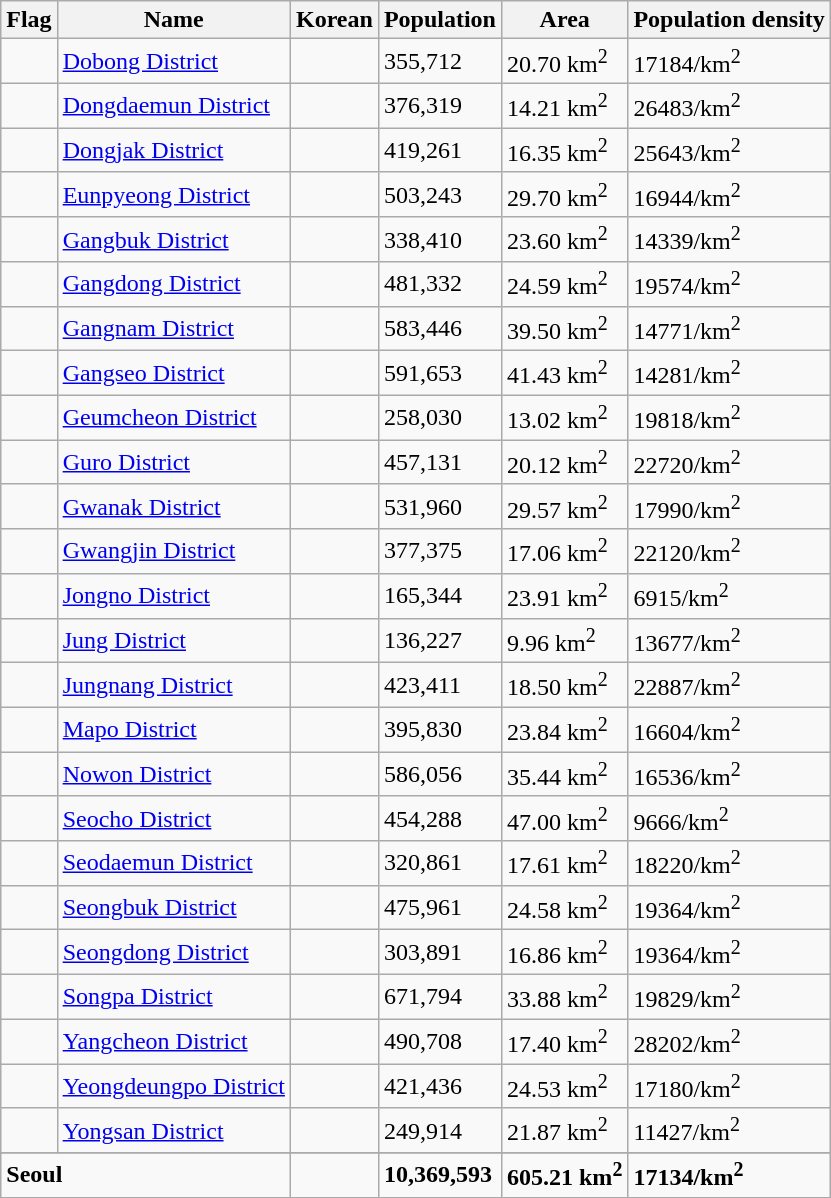<table class="wikitable sortable">
<tr>
<th>Flag</th>
<th>Name</th>
<th>Korean</th>
<th>Population</th>
<th>Area</th>
<th>Population density</th>
</tr>
<tr>
<td></td>
<td><a href='#'>Dobong District</a></td>
<td></td>
<td>355,712</td>
<td>20.70 km<sup>2</sup></td>
<td>17184/km<sup>2</sup></td>
</tr>
<tr>
<td></td>
<td><a href='#'>Dongdaemun District</a></td>
<td></td>
<td>376,319</td>
<td>14.21 km<sup>2</sup></td>
<td>26483/km<sup>2</sup></td>
</tr>
<tr>
<td></td>
<td><a href='#'>Dongjak District</a></td>
<td></td>
<td>419,261</td>
<td>16.35 km<sup>2</sup></td>
<td>25643/km<sup>2</sup></td>
</tr>
<tr>
<td></td>
<td><a href='#'>Eunpyeong District</a></td>
<td></td>
<td>503,243</td>
<td>29.70 km<sup>2</sup></td>
<td>16944/km<sup>2</sup></td>
</tr>
<tr>
<td></td>
<td><a href='#'>Gangbuk District</a></td>
<td></td>
<td>338,410</td>
<td>23.60 km<sup>2</sup></td>
<td>14339/km<sup>2</sup></td>
</tr>
<tr>
<td></td>
<td><a href='#'>Gangdong District</a></td>
<td></td>
<td>481,332</td>
<td>24.59 km<sup>2</sup></td>
<td>19574/km<sup>2</sup></td>
</tr>
<tr>
<td></td>
<td><a href='#'>Gangnam District</a></td>
<td></td>
<td>583,446</td>
<td>39.50 km<sup>2</sup></td>
<td>14771/km<sup>2</sup></td>
</tr>
<tr>
<td></td>
<td><a href='#'>Gangseo District</a></td>
<td></td>
<td>591,653</td>
<td>41.43 km<sup>2</sup></td>
<td>14281/km<sup>2</sup></td>
</tr>
<tr>
<td></td>
<td><a href='#'>Geumcheon District</a></td>
<td></td>
<td>258,030</td>
<td>13.02 km<sup>2</sup></td>
<td>19818/km<sup>2</sup></td>
</tr>
<tr>
<td></td>
<td><a href='#'>Guro District</a></td>
<td></td>
<td>457,131</td>
<td>20.12 km<sup>2</sup></td>
<td>22720/km<sup>2</sup></td>
</tr>
<tr>
<td></td>
<td><a href='#'>Gwanak District</a></td>
<td></td>
<td>531,960</td>
<td>29.57 km<sup>2</sup></td>
<td>17990/km<sup>2</sup></td>
</tr>
<tr>
<td></td>
<td><a href='#'>Gwangjin District</a></td>
<td></td>
<td>377,375</td>
<td>17.06 km<sup>2</sup></td>
<td>22120/km<sup>2</sup></td>
</tr>
<tr>
<td></td>
<td><a href='#'>Jongno District</a></td>
<td></td>
<td>165,344</td>
<td>23.91 km<sup>2</sup></td>
<td>6915/km<sup>2</sup></td>
</tr>
<tr>
<td></td>
<td><a href='#'>Jung District</a></td>
<td></td>
<td>136,227</td>
<td>9.96 km<sup>2</sup></td>
<td>13677/km<sup>2</sup></td>
</tr>
<tr>
<td></td>
<td><a href='#'>Jungnang District</a></td>
<td></td>
<td>423,411</td>
<td>18.50 km<sup>2</sup></td>
<td>22887/km<sup>2</sup></td>
</tr>
<tr>
<td></td>
<td><a href='#'>Mapo District</a></td>
<td></td>
<td>395,830</td>
<td>23.84 km<sup>2</sup></td>
<td>16604/km<sup>2</sup></td>
</tr>
<tr>
<td></td>
<td><a href='#'>Nowon District</a></td>
<td></td>
<td>586,056</td>
<td>35.44 km<sup>2</sup></td>
<td>16536/km<sup>2</sup></td>
</tr>
<tr>
<td></td>
<td><a href='#'>Seocho District</a></td>
<td></td>
<td>454,288</td>
<td>47.00 km<sup>2</sup></td>
<td>9666/km<sup>2</sup></td>
</tr>
<tr>
<td></td>
<td><a href='#'>Seodaemun District</a></td>
<td></td>
<td>320,861</td>
<td>17.61 km<sup>2</sup></td>
<td>18220/km<sup>2</sup></td>
</tr>
<tr>
<td></td>
<td><a href='#'>Seongbuk District</a></td>
<td></td>
<td>475,961</td>
<td>24.58 km<sup>2</sup></td>
<td>19364/km<sup>2</sup></td>
</tr>
<tr>
<td></td>
<td><a href='#'>Seongdong District</a></td>
<td></td>
<td>303,891</td>
<td>16.86 km<sup>2</sup></td>
<td>19364/km<sup>2</sup></td>
</tr>
<tr>
<td></td>
<td><a href='#'>Songpa District</a></td>
<td></td>
<td>671,794</td>
<td>33.88 km<sup>2</sup></td>
<td>19829/km<sup>2</sup></td>
</tr>
<tr>
<td></td>
<td><a href='#'>Yangcheon District</a></td>
<td></td>
<td>490,708</td>
<td>17.40 km<sup>2</sup></td>
<td>28202/km<sup>2</sup></td>
</tr>
<tr>
<td></td>
<td><a href='#'>Yeongdeungpo District</a></td>
<td></td>
<td>421,436</td>
<td>24.53 km<sup>2</sup></td>
<td>17180/km<sup>2</sup></td>
</tr>
<tr>
<td></td>
<td><a href='#'>Yongsan District</a></td>
<td></td>
<td>249,914</td>
<td>21.87 km<sup>2</sup></td>
<td>11427/km<sup>2</sup></td>
</tr>
<tr>
</tr>
<tr class="sortbottom">
<td colspan="2"><strong>Seoul</strong></td>
<td><strong></strong></td>
<td><strong>10,369,593</strong></td>
<td><strong>605.21 km<sup>2</sup></strong></td>
<td><strong>17134/km<sup>2</sup></strong></td>
</tr>
</table>
